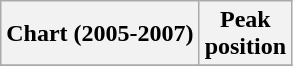<table class="wikitable plainrowheaders" style="text-align:center">
<tr>
<th scope="col">Chart (2005-2007)</th>
<th scope="col">Peak<br>position</th>
</tr>
<tr>
</tr>
</table>
